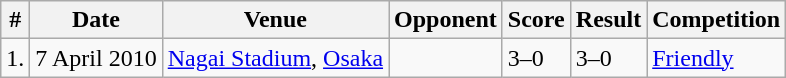<table class="wikitable">
<tr>
<th>#</th>
<th>Date</th>
<th>Venue</th>
<th>Opponent</th>
<th>Score</th>
<th>Result</th>
<th>Competition</th>
</tr>
<tr>
<td>1.</td>
<td>7 April 2010</td>
<td><a href='#'>Nagai Stadium</a>, <a href='#'>Osaka</a></td>
<td></td>
<td>3–0</td>
<td>3–0</td>
<td><a href='#'>Friendly</a></td>
</tr>
</table>
